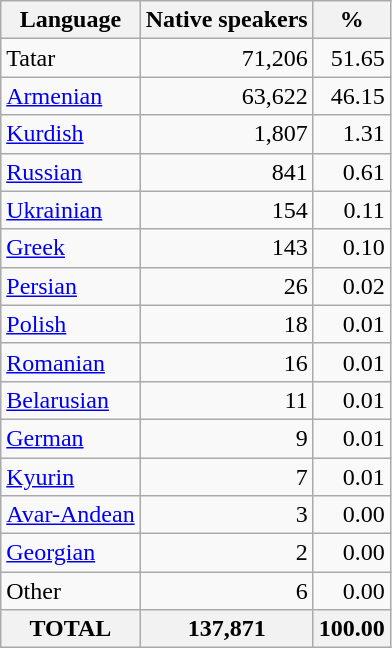<table class="wikitable sortable">
<tr>
<th>Language</th>
<th>Native speakers</th>
<th>%</th>
</tr>
<tr>
<td>Tatar</td>
<td align="right">71,206</td>
<td align="right">51.65</td>
</tr>
<tr>
<td><a href='#'>Armenian</a></td>
<td align="right">63,622</td>
<td align="right">46.15</td>
</tr>
<tr>
<td><a href='#'>Kurdish</a></td>
<td align="right">1,807</td>
<td align="right">1.31</td>
</tr>
<tr>
<td><a href='#'>Russian</a></td>
<td align="right">841</td>
<td align="right">0.61</td>
</tr>
<tr>
<td><a href='#'>Ukrainian</a></td>
<td align="right">154</td>
<td align="right">0.11</td>
</tr>
<tr>
<td><a href='#'>Greek</a></td>
<td align="right">143</td>
<td align="right">0.10</td>
</tr>
<tr>
<td><a href='#'>Persian</a></td>
<td align="right">26</td>
<td align="right">0.02</td>
</tr>
<tr>
<td><a href='#'>Polish</a></td>
<td align="right">18</td>
<td align="right">0.01</td>
</tr>
<tr>
<td><a href='#'>Romanian</a></td>
<td align="right">16</td>
<td align="right">0.01</td>
</tr>
<tr>
<td><a href='#'>Belarusian</a></td>
<td align="right">11</td>
<td align="right">0.01</td>
</tr>
<tr>
<td><a href='#'>German</a></td>
<td align="right">9</td>
<td align="right">0.01</td>
</tr>
<tr>
<td><a href='#'>Kyurin</a></td>
<td align="right">7</td>
<td align="right">0.01</td>
</tr>
<tr>
<td><a href='#'>Avar-Andean</a></td>
<td align="right">3</td>
<td align="right">0.00</td>
</tr>
<tr>
<td><a href='#'>Georgian</a></td>
<td align="right">2</td>
<td align="right">0.00</td>
</tr>
<tr>
<td>Other</td>
<td align="right">6</td>
<td align="right">0.00</td>
</tr>
<tr>
<th>TOTAL</th>
<th>137,871</th>
<th>100.00</th>
</tr>
</table>
